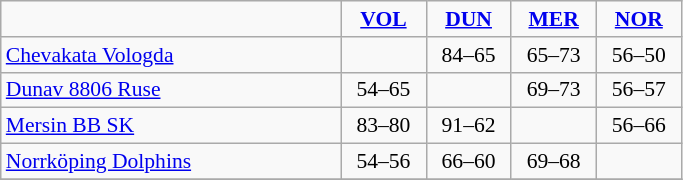<table style="font-size: 90%; text-align: center" class="wikitable">
<tr>
<td width=220></td>
<td width=50><strong><a href='#'>VOL</a></strong></td>
<td width=50><strong><a href='#'>DUN</a></strong></td>
<td width=50><strong><a href='#'>MER</a></strong></td>
<td width=50><strong><a href='#'>NOR</a></strong></td>
</tr>
<tr>
<td align=left> <a href='#'>Chevakata Vologda</a></td>
<td></td>
<td>84–65</td>
<td>65–73</td>
<td>56–50</td>
</tr>
<tr>
<td align=left> <a href='#'>Dunav 8806 Ruse</a></td>
<td>54–65</td>
<td></td>
<td>69–73</td>
<td>56–57</td>
</tr>
<tr>
<td align=left> <a href='#'>Mersin BB SK</a></td>
<td>83–80</td>
<td>91–62</td>
<td></td>
<td>56–66</td>
</tr>
<tr>
<td align=left> <a href='#'>Norrköping Dolphins</a></td>
<td>54–56</td>
<td>66–60</td>
<td>69–68</td>
<td></td>
</tr>
<tr>
</tr>
</table>
